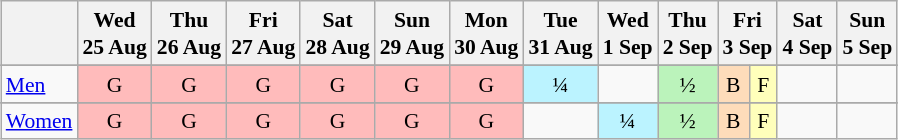<table class="wikitable" style="margin:0.5em auto; font-size:90%; line-height:1.25em;">
<tr align="center">
<th></th>
<th>Wed<br>25 Aug</th>
<th>Thu<br>26 Aug</th>
<th>Fri<br>27 Aug</th>
<th>Sat<br>28 Aug</th>
<th>Sun<br>29 Aug</th>
<th>Mon<br>30 Aug</th>
<th>Tue<br>31 Aug</th>
<th>Wed<br>1 Sep</th>
<th>Thu<br>2 Sep</th>
<th colspan=2>Fri<br>3 Sep</th>
<th>Sat<br>4 Sep</th>
<th>Sun<br>5 Sep</th>
</tr>
<tr>
</tr>
<tr align="center">
<td align="left"><a href='#'>Men</a></td>
<td bgcolor="#FFBBBB">G</td>
<td bgcolor="#FFBBBB">G</td>
<td bgcolor="#FFBBBB">G</td>
<td bgcolor="#FFBBBB">G</td>
<td bgcolor="#FFBBBB">G</td>
<td bgcolor="#FFBBBB">G</td>
<td bgcolor="#BBF3FF">¼</td>
<td></td>
<td bgcolor="#BBF3BB">½</td>
<td bgcolor="#FEDCBA">B</td>
<td bgcolor="#FFFFBB">F</td>
<td></td>
<td></td>
</tr>
<tr>
</tr>
<tr align="center">
<td align="left"><a href='#'>Women</a></td>
<td bgcolor="#FFBBBB">G</td>
<td bgcolor="#FFBBBB">G</td>
<td bgcolor="#FFBBBB">G</td>
<td bgcolor="#FFBBBB">G</td>
<td bgcolor="#FFBBBB">G</td>
<td bgcolor="#FFBBBB">G</td>
<td></td>
<td bgcolor="#BBF3FF">¼</td>
<td bgcolor="#BBF3BB">½</td>
<td bgcolor="#FEDCBA">B</td>
<td bgcolor="#FFFFBB">F</td>
<td></td>
<td></td>
</tr>
</table>
